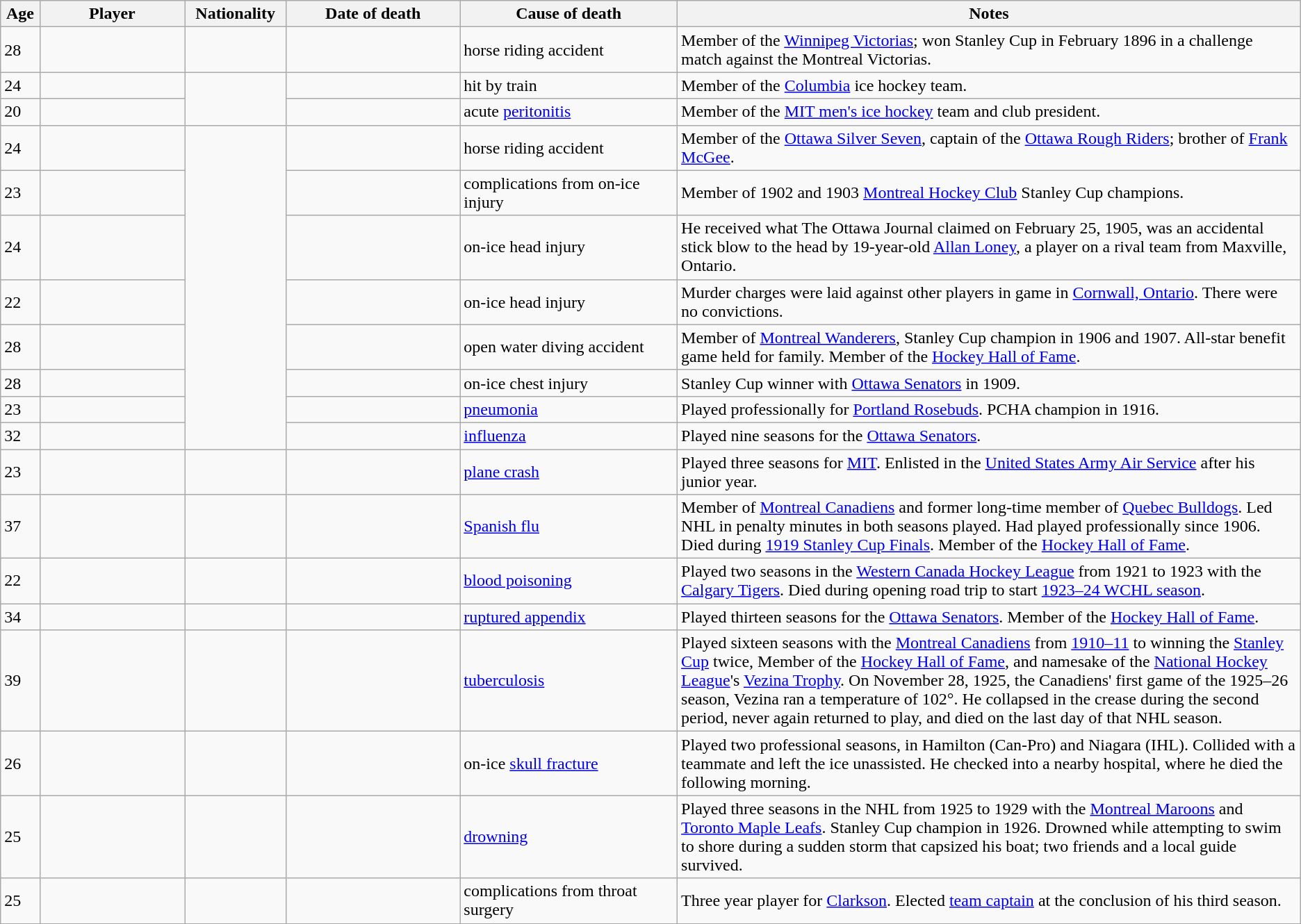<table class="wikitable sortable">
<tr>
<th style="width:2.5%;">Age</th>
<th style="width:10%;">Player</th>
<th style="width:7%;">Nationality</th>
<th style="width:12%;">Date of death</th>
<th style="width:15%;">Cause of death</th>
<th style="width:43%;" class="unsortable">Notes</th>
</tr>
<tr>
<td>28</td>
<td></td>
<td></td>
<td></td>
<td>horse riding accident</td>
<td>Member of the <a href='#'>Winnipeg Victorias</a>; won Stanley Cup in February 1896 in a challenge match against the Montreal Victorias.</td>
</tr>
<tr>
<td>24</td>
<td></td>
<td rowspan=2></td>
<td></td>
<td>hit by train</td>
<td>Member of the <a href='#'>Columbia</a> ice hockey team.</td>
</tr>
<tr>
<td>20</td>
<td></td>
<td></td>
<td>acute <a href='#'>peritonitis</a></td>
<td>Member of the <a href='#'>MIT men's ice hockey</a> team and club president.</td>
</tr>
<tr>
<td>24</td>
<td></td>
<td rowspan=8></td>
<td></td>
<td>horse riding accident</td>
<td>Member of the <a href='#'>Ottawa Silver Seven</a>, captain of the <a href='#'>Ottawa Rough Riders</a>; brother of <a href='#'>Frank McGee</a>.</td>
</tr>
<tr>
<td>23</td>
<td></td>
<td></td>
<td>complications from on-ice injury</td>
<td>Member of 1902 and 1903 <a href='#'>Montreal Hockey Club</a> Stanley Cup champions.</td>
</tr>
<tr>
<td>24</td>
<td></td>
<td></td>
<td>on-ice head injury</td>
<td>He received what The Ottawa Journal claimed on February 25, 1905, was an accidental stick blow to the head by 19-year-old <a href='#'>Allan Loney</a>, a player on a rival team from Maxville, Ontario.</td>
</tr>
<tr>
<td>22</td>
<td></td>
<td></td>
<td>on-ice head injury</td>
<td>Murder charges were laid against other players in game in <a href='#'>Cornwall, Ontario</a>. There were no convictions.</td>
</tr>
<tr>
<td>28</td>
<td></td>
<td></td>
<td>open water diving accident</td>
<td>Member of <a href='#'>Montreal Wanderers</a>, Stanley Cup champion in 1906 and 1907. All-star benefit game held for family. Member of the <a href='#'>Hockey Hall of Fame</a>.</td>
</tr>
<tr>
<td>28</td>
<td></td>
<td></td>
<td>on-ice chest injury</td>
<td>Stanley Cup winner with <a href='#'>Ottawa Senators</a> in 1909.</td>
</tr>
<tr>
<td>23</td>
<td></td>
<td></td>
<td><a href='#'>pneumonia</a></td>
<td>Played professionally for <a href='#'>Portland Rosebuds</a>. PCHA champion in 1916.</td>
</tr>
<tr>
<td>32</td>
<td></td>
<td></td>
<td><a href='#'>influenza</a></td>
<td>Played nine seasons for the <a href='#'>Ottawa Senators</a>.</td>
</tr>
<tr>
<td>23</td>
<td></td>
<td></td>
<td></td>
<td><a href='#'>plane crash</a></td>
<td>Played three seasons for <a href='#'>MIT</a>. Enlisted in the <a href='#'>United States Army Air Service</a> after his junior year.</td>
</tr>
<tr>
<td>37</td>
<td></td>
<td></td>
<td></td>
<td><a href='#'>Spanish flu</a></td>
<td>Member of <a href='#'>Montreal Canadiens</a> and former long-time member of <a href='#'>Quebec Bulldogs</a>. Led NHL in penalty minutes in both seasons played. Had played professionally since 1906. Died during <a href='#'>1919 Stanley Cup Finals</a>. Member of the <a href='#'>Hockey Hall of Fame</a>.</td>
</tr>
<tr>
<td>22</td>
<td></td>
<td></td>
<td></td>
<td><a href='#'>blood poisoning</a></td>
<td>Played two seasons in the <a href='#'>Western Canada Hockey League</a> from 1921 to 1923 with the <a href='#'>Calgary Tigers</a>. Died during opening road trip to start <a href='#'>1923–24 WCHL season</a>.</td>
</tr>
<tr>
<td>34</td>
<td></td>
<td></td>
<td></td>
<td><a href='#'>ruptured appendix</a></td>
<td>Played thirteen seasons for the <a href='#'>Ottawa Senators</a>. Member of the <a href='#'>Hockey Hall of Fame</a>.</td>
</tr>
<tr>
<td>39</td>
<td></td>
<td></td>
<td></td>
<td><a href='#'>tuberculosis</a></td>
<td>Played sixteen seasons with the <a href='#'>Montreal Canadiens</a> from <a href='#'>1910–11</a> to  winning the <a href='#'>Stanley Cup</a> twice, Member of the <a href='#'>Hockey Hall of Fame</a>, and namesake of the <a href='#'>National Hockey League</a>'s <a href='#'>Vezina Trophy</a>. On November 28, 1925, the Canadiens' first game of the 1925–26 season, Vezina ran a temperature of 102°. He collapsed in the crease during the second period, never again returned to play, and died on the last day of that NHL season.</td>
</tr>
<tr>
<td>26</td>
<td></td>
<td></td>
<td></td>
<td>on-ice <a href='#'>skull fracture</a></td>
<td>Played two professional seasons, in Hamilton (Can-Pro) and Niagara (IHL). Collided with a teammate and left the ice unassisted. He checked into a nearby hospital, where he died the following morning.</td>
</tr>
<tr>
<td>25</td>
<td></td>
<td></td>
<td></td>
<td><a href='#'>drowning</a></td>
<td>Played three seasons in the NHL from 1925 to 1929 with the <a href='#'>Montreal Maroons</a> and <a href='#'>Toronto Maple Leafs</a>. Stanley Cup champion in 1926. Drowned while attempting to swim to shore during a sudden storm that capsized his boat; two friends and a local guide survived.</td>
</tr>
<tr>
<td>25</td>
<td></td>
<td></td>
<td></td>
<td>complications from throat surgery</td>
<td>Three year player for <a href='#'>Clarkson</a>. Elected <a href='#'>team captain</a> at the conclusion of his third season.</td>
</tr>
</table>
